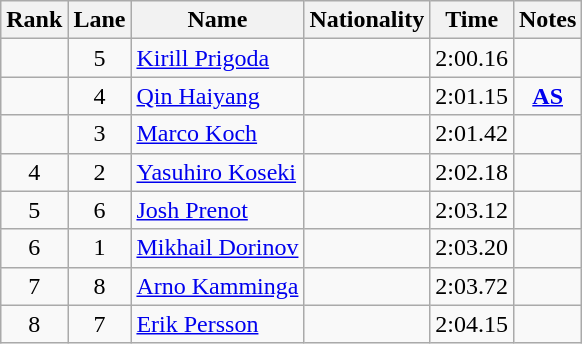<table class="wikitable sortable" style="text-align:center">
<tr>
<th>Rank</th>
<th>Lane</th>
<th>Name</th>
<th>Nationality</th>
<th>Time</th>
<th>Notes</th>
</tr>
<tr>
<td></td>
<td>5</td>
<td align=left><a href='#'>Kirill Prigoda</a></td>
<td align=left></td>
<td>2:00.16</td>
<td></td>
</tr>
<tr>
<td></td>
<td>4</td>
<td align=left><a href='#'>Qin Haiyang</a></td>
<td align=left></td>
<td>2:01.15</td>
<td><strong><a href='#'>AS</a></strong></td>
</tr>
<tr>
<td></td>
<td>3</td>
<td align=left><a href='#'>Marco Koch</a></td>
<td align=left></td>
<td>2:01.42</td>
<td></td>
</tr>
<tr>
<td>4</td>
<td>2</td>
<td align=left><a href='#'>Yasuhiro Koseki</a></td>
<td align=left></td>
<td>2:02.18</td>
<td></td>
</tr>
<tr>
<td>5</td>
<td>6</td>
<td align=left><a href='#'>Josh Prenot</a></td>
<td align=left></td>
<td>2:03.12</td>
<td></td>
</tr>
<tr>
<td>6</td>
<td>1</td>
<td align=left><a href='#'>Mikhail Dorinov</a></td>
<td align=left></td>
<td>2:03.20</td>
<td></td>
</tr>
<tr>
<td>7</td>
<td>8</td>
<td align=left><a href='#'>Arno Kamminga</a></td>
<td align=left></td>
<td>2:03.72</td>
<td></td>
</tr>
<tr>
<td>8</td>
<td>7</td>
<td align=left><a href='#'>Erik Persson</a></td>
<td align=left></td>
<td>2:04.15</td>
<td></td>
</tr>
</table>
